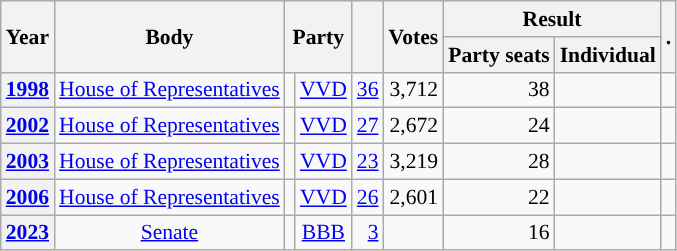<table class="wikitable plainrowheaders sortable" border=2 cellpadding=4 cellspacing=0 style="border: 1px #aaa solid; font-size: 90%; text-align:center;">
<tr>
<th scope="col" rowspan=2>Year</th>
<th scope="col" rowspan=2>Body</th>
<th scope="col" colspan=2 rowspan=2>Party</th>
<th scope="col" rowspan=2></th>
<th scope="col" rowspan=2>Votes</th>
<th scope="colgroup" colspan=2>Result</th>
<th scope="col" rowspan=2 class="unsortable">.</th>
</tr>
<tr>
<th scope="col">Party seats</th>
<th scope="col">Individual</th>
</tr>
<tr>
<th scope="row"><a href='#'>1998</a></th>
<td><a href='#'>House of Representatives</a></td>
<td style="background-color:"></td>
<td><a href='#'>VVD</a></td>
<td style=text-align:right><a href='#'>36</a></td>
<td style=text-align:right>3,712</td>
<td style=text-align:right>38</td>
<td></td>
<td></td>
</tr>
<tr>
<th scope="row"><a href='#'>2002</a></th>
<td><a href='#'>House of Representatives</a></td>
<td style="background-color:"></td>
<td><a href='#'>VVD</a></td>
<td style=text-align:right><a href='#'>27</a></td>
<td style=text-align:right>2,672</td>
<td style=text-align:right>24</td>
<td></td>
<td></td>
</tr>
<tr>
<th scope="row"><a href='#'>2003</a></th>
<td><a href='#'>House of Representatives</a></td>
<td style="background-color:"></td>
<td><a href='#'>VVD</a></td>
<td style=text-align:right><a href='#'>23</a></td>
<td style=text-align:right>3,219</td>
<td style=text-align:right>28</td>
<td></td>
<td></td>
</tr>
<tr>
<th scope="row"><a href='#'>2006</a></th>
<td><a href='#'>House of Representatives</a></td>
<td style="background-color:"></td>
<td><a href='#'>VVD</a></td>
<td style=text-align:right><a href='#'>26</a></td>
<td style=text-align:right>2,601</td>
<td style=text-align:right>22</td>
<td></td>
<td></td>
</tr>
<tr>
<th scope="row"><a href='#'>2023</a></th>
<td><a href='#'>Senate</a></td>
<td style="background-color:"></td>
<td><a href='#'>BBB</a></td>
<td style=text-align:right><a href='#'>3</a></td>
<td style=text-align:right></td>
<td style=text-align:right>16</td>
<td></td>
<td></td>
</tr>
</table>
